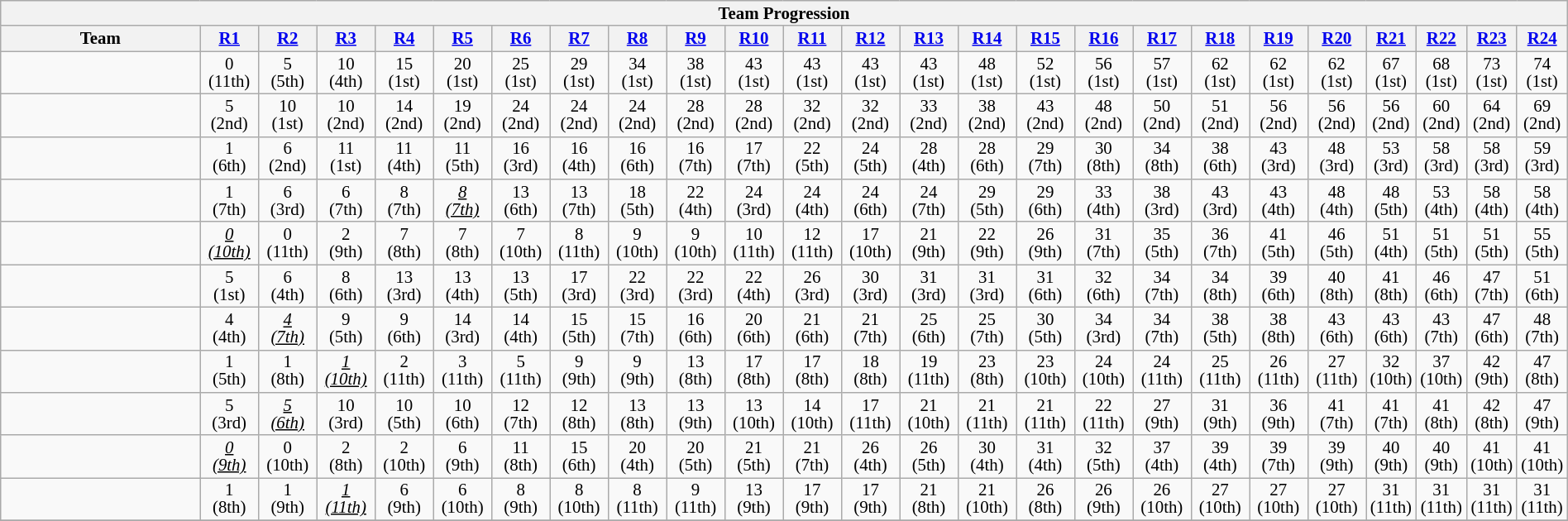<table class="wikitable" style="text-align:center; line-height:100%; width:100%; font-size:87%">
<tr>
<th colspan=100%>Team Progression</th>
</tr>
<tr>
<th style="width:18%;">Team</th>
<th style="width:4%;"><a href='#'>R1</a></th>
<th style="width:4%;"><a href='#'>R2</a></th>
<th style="width:4%;"><a href='#'>R3</a></th>
<th style="width:4%;"><a href='#'>R4</a></th>
<th style="width:4%;"><a href='#'>R5</a></th>
<th style="width:4%;"><a href='#'>R6</a></th>
<th style="width:4%;"><a href='#'>R7</a></th>
<th style="width:4%;"><a href='#'>R8</a></th>
<th style="width:4%;"><a href='#'>R9</a></th>
<th style="width:4%;"><a href='#'>R10</a></th>
<th style="width:4%;"><a href='#'>R11</a></th>
<th style="width:4%;"><a href='#'>R12</a></th>
<th style="width:4%;"><a href='#'>R13</a></th>
<th style="width:4%;"><a href='#'>R14</a></th>
<th style="width:4%;"><a href='#'>R15</a></th>
<th style="width:4%;"><a href='#'>R16</a></th>
<th style="width:4%;"><a href='#'>R17</a></th>
<th style="width:4%;"><a href='#'>R18</a></th>
<th style="width:4%;"><a href='#'>R19</a></th>
<th style="width:4%;"><a href='#'>R20</a></th>
<th style="width:4%;"><a href='#'>R21</a></th>
<th style="width:4%;"><a href='#'>R22</a></th>
<th style="width:4%;"><a href='#'>R23</a></th>
<th style="width:4%;"><a href='#'>R24</a></th>
</tr>
<tr>
<td></td>
<td>0<br>(11th)</td>
<td>5<br>(5th)</td>
<td>10<br>(4th)</td>
<td>15<br>(1st)</td>
<td>20<br>(1st)</td>
<td>25<br>(1st)</td>
<td>29<br>(1st)</td>
<td>34<br>(1st)</td>
<td>38<br>(1st)</td>
<td>43<br>(1st)</td>
<td>43<br>(1st)</td>
<td>43<br>(1st)</td>
<td>43<br>(1st)</td>
<td>48<br>(1st)</td>
<td>52<br>(1st)</td>
<td>56<br>(1st)</td>
<td>57<br>(1st)</td>
<td>62<br>(1st)</td>
<td>62<br>(1st)</td>
<td>62<br>(1st)</td>
<td>67<br>(1st)</td>
<td>68<br>(1st)</td>
<td>73<br>(1st)</td>
<td>74<br>(1st)</td>
</tr>
<tr>
<td></td>
<td>5<br>(2nd)</td>
<td>10<br>(1st)</td>
<td>10<br>(2nd)</td>
<td>14<br>(2nd)</td>
<td>19<br>(2nd)</td>
<td>24<br>(2nd)</td>
<td>24<br>(2nd)</td>
<td>24<br>(2nd)</td>
<td>28<br>(2nd)</td>
<td>28<br>(2nd)</td>
<td>32<br>(2nd)</td>
<td>32<br>(2nd)</td>
<td>33<br>(2nd)</td>
<td>38<br>(2nd)</td>
<td>43<br>(2nd)</td>
<td>48<br>(2nd)</td>
<td>50<br>(2nd)</td>
<td>51<br>(2nd)</td>
<td>56<br>(2nd)</td>
<td>56<br>(2nd)</td>
<td>56<br>(2nd)</td>
<td>60<br>(2nd)</td>
<td>64<br>(2nd)</td>
<td>69<br>(2nd)</td>
</tr>
<tr>
<td></td>
<td>1<br>(6th)</td>
<td>6<br>(2nd)</td>
<td>11<br>(1st)</td>
<td>11<br>(4th)</td>
<td>11<br>(5th)</td>
<td>16<br>(3rd)</td>
<td>16<br>(4th)</td>
<td>16<br>(6th)</td>
<td>16<br>(7th)</td>
<td>17<br>(7th)</td>
<td>22<br>(5th)</td>
<td>24<br>(5th)</td>
<td>28<br>(4th)</td>
<td>28<br>(6th)</td>
<td>29<br>(7th)</td>
<td>30<br>(8th)</td>
<td>34<br>(8th)</td>
<td>38<br>(6th)</td>
<td>43<br>(3rd)</td>
<td>48<br>(3rd)</td>
<td>53<br>(3rd)</td>
<td>58<br>(3rd)</td>
<td>58<br>(3rd)</td>
<td>59<br>(3rd)</td>
</tr>
<tr>
<td></td>
<td>1<br>(7th)</td>
<td>6<br>(3rd)</td>
<td>6<br>(7th)</td>
<td>8<br>(7th)</td>
<td><em><u>8</u><br><u>(7th)</u></em></td>
<td>13<br>(6th)</td>
<td>13<br>(7th)</td>
<td>18<br>(5th)</td>
<td>22<br>(4th)</td>
<td>24<br>(3rd)</td>
<td>24<br>(4th)</td>
<td>24<br>(6th)</td>
<td>24<br>(7th)</td>
<td>29<br>(5th)</td>
<td>29<br>(6th)</td>
<td>33<br>(4th)</td>
<td>38<br>(3rd)</td>
<td>43<br>(3rd)</td>
<td>43<br>(4th)</td>
<td>48<br>(4th)</td>
<td>48<br>(5th)</td>
<td>53<br>(4th)</td>
<td>58<br>(4th)</td>
<td>58<br>(4th)</td>
</tr>
<tr>
<td></td>
<td><em><u>0</u><br><u>(10th)</u></em></td>
<td>0<br>(11th)</td>
<td>2<br>(9th)</td>
<td>7<br>(8th)</td>
<td>7<br>(8th)</td>
<td>7<br>(10th)</td>
<td>8<br>(11th)</td>
<td>9<br>(10th)</td>
<td>9<br>(10th)</td>
<td>10<br>(11th)</td>
<td>12<br>(11th)</td>
<td>17<br>(10th)</td>
<td>21<br>(9th)</td>
<td>22<br>(9th)</td>
<td>26<br>(9th)</td>
<td>31<br>(7th)</td>
<td>35<br>(5th)</td>
<td>36<br>(7th)</td>
<td>41<br>(5th)</td>
<td>46<br>(5th)</td>
<td>51<br>(4th)</td>
<td>51<br>(5th)</td>
<td>51<br>(5th)</td>
<td>55<br>(5th)</td>
</tr>
<tr>
<td></td>
<td>5<br>(1st)</td>
<td>6<br>(4th)</td>
<td>8<br>(6th)</td>
<td>13<br>(3rd)</td>
<td>13<br>(4th)</td>
<td>13<br>(5th)</td>
<td>17<br>(3rd)</td>
<td>22<br>(3rd)</td>
<td>22<br>(3rd)</td>
<td>22<br>(4th)</td>
<td>26<br>(3rd)</td>
<td>30<br>(3rd)</td>
<td>31<br>(3rd)</td>
<td>31<br>(3rd)</td>
<td>31<br>(6th)</td>
<td>32<br>(6th)</td>
<td>34<br>(7th)</td>
<td>34<br>(8th)</td>
<td>39<br>(6th)</td>
<td>40<br>(8th)</td>
<td>41<br>(8th)</td>
<td>46<br>(6th)</td>
<td>47<br>(7th)</td>
<td>51<br>(6th)</td>
</tr>
<tr>
<td></td>
<td>4<br>(4th)</td>
<td><em><u>4</u><br><u>(7th)</u></em></td>
<td>9<br>(5th)</td>
<td>9<br>(6th)</td>
<td>14<br>(3rd)</td>
<td>14<br>(4th)</td>
<td>15<br>(5th)</td>
<td>15<br>(7th)</td>
<td>16<br>(6th)</td>
<td>20<br>(6th)</td>
<td>21<br>(6th)</td>
<td>21<br>(7th)</td>
<td>25<br>(6th)</td>
<td>25<br>(7th)</td>
<td>30<br>(5th)</td>
<td>34<br>(3rd)</td>
<td>34<br>(7th)</td>
<td>38<br>(5th)</td>
<td>38<br>(8th)</td>
<td>43<br>(6th)</td>
<td>43<br>(6th)</td>
<td>43<br>(7th)</td>
<td>47<br>(6th)</td>
<td>48<br>(7th)</td>
</tr>
<tr>
<td></td>
<td>1<br>(5th)</td>
<td>1<br>(8th)</td>
<td><em><u>1</u><br><u>(10th)</u></em></td>
<td>2<br>(11th)</td>
<td>3<br>(11th)</td>
<td>5<br>(11th)</td>
<td>9<br>(9th)</td>
<td>9<br>(9th)</td>
<td>13<br>(8th)</td>
<td>17<br>(8th)</td>
<td>17<br>(8th)</td>
<td>18<br>(8th)</td>
<td>19<br>(11th)</td>
<td>23<br>(8th)</td>
<td>23<br>(10th)</td>
<td>24<br>(10th)</td>
<td>24<br>(11th)</td>
<td>25<br>(11th)</td>
<td>26<br>(11th)</td>
<td>27<br>(11th)</td>
<td>32<br>(10th)</td>
<td>37<br>(10th)</td>
<td>42<br>(9th)</td>
<td>47<br>(8th)</td>
</tr>
<tr>
<td></td>
<td>5<br>(3rd)</td>
<td><em><u>5</u><br><u>(6th)</u></em></td>
<td>10<br>(3rd)</td>
<td>10<br>(5th)</td>
<td>10<br>(6th)</td>
<td>12<br>(7th)</td>
<td>12<br>(8th)</td>
<td>13<br>(8th)</td>
<td>13<br>(9th)</td>
<td>13<br>(10th)</td>
<td>14<br>(10th)</td>
<td>17<br>(11th)</td>
<td>21<br>(10th)</td>
<td>21<br>(11th)</td>
<td>21<br>(11th)</td>
<td>22<br>(11th)</td>
<td>27<br>(9th)</td>
<td>31<br>(9th)</td>
<td>36<br>(9th)</td>
<td>41<br>(7th)</td>
<td>41<br>(7th)</td>
<td>41<br>(8th)</td>
<td>42<br>(8th)</td>
<td>47<br>(9th)</td>
</tr>
<tr>
<td></td>
<td><em><u>0</u><br><u>(9th)</u></em></td>
<td>0<br>(10th)</td>
<td>2<br>(8th)</td>
<td>2<br>(10th)</td>
<td>6<br>(9th)</td>
<td>11<br>(8th)</td>
<td>15<br>(6th)</td>
<td>20<br>(4th)</td>
<td>20<br>(5th)</td>
<td>21<br>(5th)</td>
<td>21<br>(7th)</td>
<td>26<br>(4th)</td>
<td>26<br>(5th)</td>
<td>30<br>(4th)</td>
<td>31<br>(4th)</td>
<td>32<br>(5th)</td>
<td>37<br>(4th)</td>
<td>39<br>(4th)</td>
<td>39<br>(7th)</td>
<td>39<br>(9th)</td>
<td>40<br>(9th)</td>
<td>40<br>(9th)</td>
<td>41<br>(10th)</td>
<td>41<br>(10th)</td>
</tr>
<tr>
<td></td>
<td>1<br>(8th)</td>
<td>1<br>(9th)</td>
<td><em><u>1</u><br><u>(11th)</u></em></td>
<td>6<br>(9th)</td>
<td>6<br>(10th)</td>
<td>8<br>(9th)</td>
<td>8<br>(10th)</td>
<td>8<br>(11th)</td>
<td>9<br>(11th)</td>
<td>13<br>(9th)</td>
<td>17<br>(9th)</td>
<td>17<br>(9th)</td>
<td>21<br>(8th)</td>
<td>21<br>(10th)</td>
<td>26<br>(8th)</td>
<td>26<br>(9th)</td>
<td>26<br>(10th)</td>
<td>27<br>(10th)</td>
<td>27<br>(10th)</td>
<td>27<br>(10th)</td>
<td>31<br>(11th)</td>
<td>31<br>(11th)</td>
<td>31<br>(11th)</td>
<td>31<br>(11th)</td>
</tr>
<tr>
</tr>
</table>
